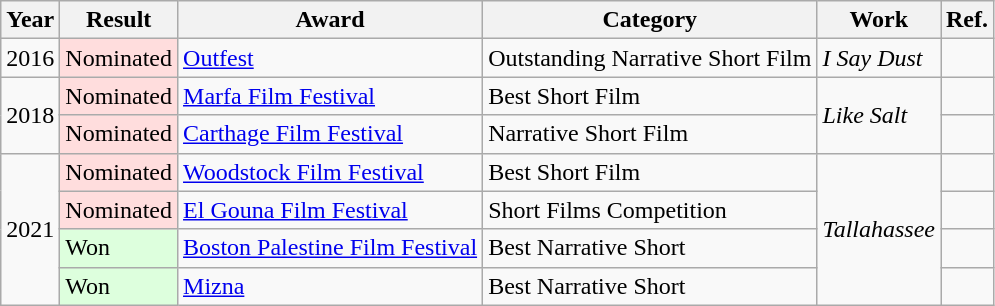<table class="wikitable">
<tr>
<th>Year</th>
<th>Result</th>
<th>Award</th>
<th>Category</th>
<th>Work</th>
<th>Ref.</th>
</tr>
<tr>
<td>2016</td>
<td style="background: #ffdddd">Nominated</td>
<td><a href='#'>Outfest</a></td>
<td>Outstanding Narrative Short Film</td>
<td><em>I Say Dust</em></td>
<td></td>
</tr>
<tr>
<td rowspan="2">2018</td>
<td style="background: #ffdddd">Nominated</td>
<td><a href='#'>Marfa Film Festival</a></td>
<td>Best Short Film</td>
<td rowspan="2"><em>Like Salt</em></td>
<td></td>
</tr>
<tr>
<td style="background: #ffdddd">Nominated</td>
<td><a href='#'>Carthage Film Festival</a></td>
<td>Narrative Short Film</td>
<td></td>
</tr>
<tr>
<td rowspan="4">2021</td>
<td style="background: #ffdddd">Nominated</td>
<td><a href='#'>Woodstock Film Festival</a></td>
<td>Best Short Film</td>
<td rowspan="4"><em>Tallahassee</em></td>
<td></td>
</tr>
<tr>
<td style="background: #ffdddd">Nominated</td>
<td><a href='#'>El Gouna Film Festival</a></td>
<td>Short Films Competition</td>
<td></td>
</tr>
<tr>
<td style="background: #ddffdd">Won</td>
<td><a href='#'>Boston Palestine Film Festival</a></td>
<td>Best Narrative Short</td>
<td></td>
</tr>
<tr>
<td style="background: #ddffdd">Won</td>
<td><a href='#'>Mizna</a></td>
<td>Best Narrative Short</td>
<td></td>
</tr>
</table>
